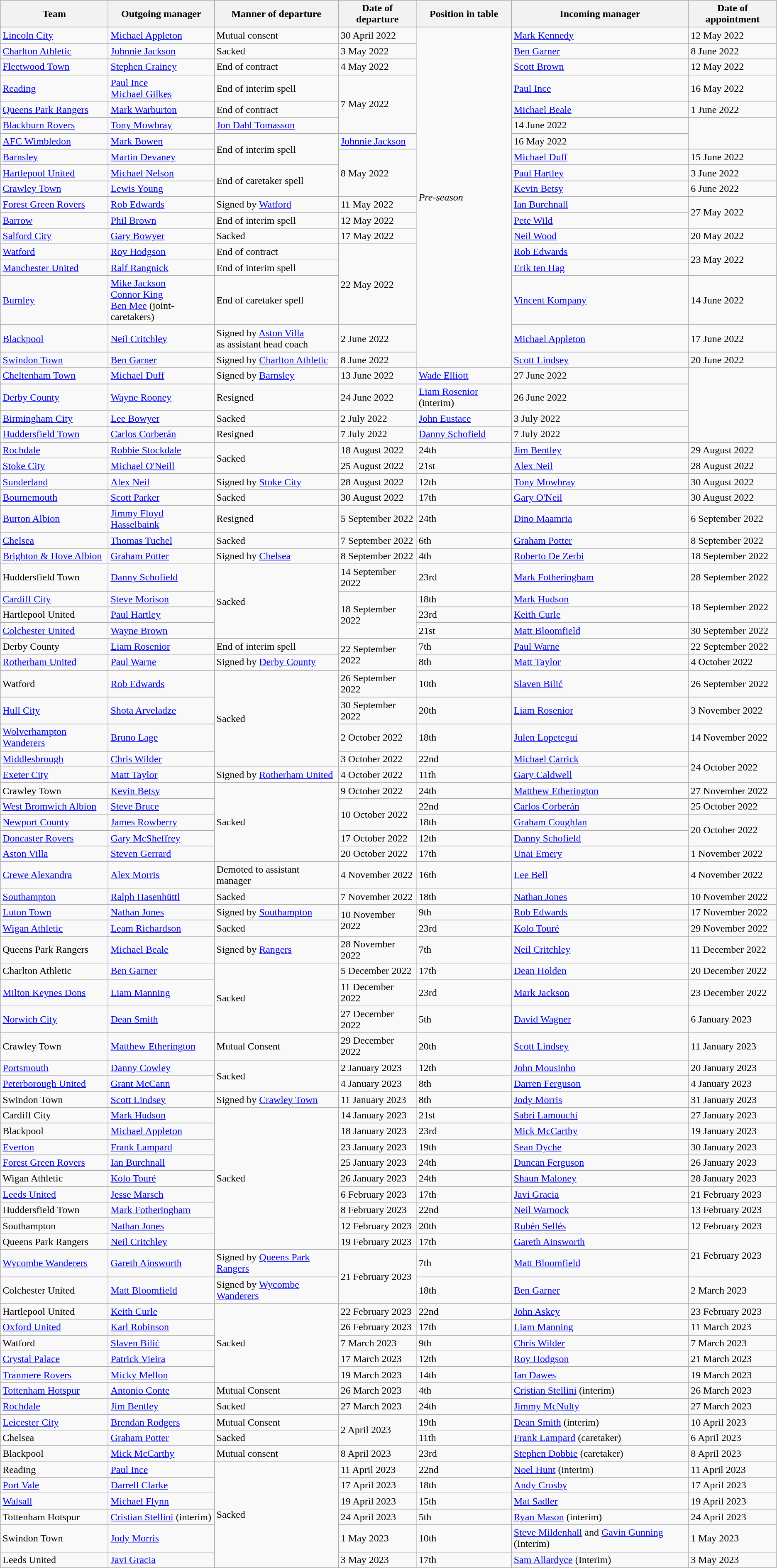<table class="wikitable sortable">
<tr>
<th>Team</th>
<th>Outgoing manager</th>
<th>Manner of departure</th>
<th>Date of departure</th>
<th>Position in table</th>
<th>Incoming manager</th>
<th>Date of appointment</th>
</tr>
<tr>
<td><a href='#'>Lincoln City</a></td>
<td> <a href='#'>Michael Appleton</a></td>
<td>Mutual consent</td>
<td>30 April 2022</td>
<td rowspan=22><em>Pre-season</em></td>
<td> <a href='#'>Mark Kennedy</a></td>
<td>12 May 2022</td>
</tr>
<tr>
<td><a href='#'>Charlton Athletic</a></td>
<td> <a href='#'>Johnnie Jackson</a></td>
<td>Sacked</td>
<td>3 May 2022</td>
<td> <a href='#'>Ben Garner</a></td>
<td>8 June 2022</td>
</tr>
<tr>
</tr>
<tr>
<td><a href='#'>Fleetwood Town</a></td>
<td> <a href='#'>Stephen Crainey</a></td>
<td>End of contract</td>
<td>4 May 2022</td>
<td> <a href='#'>Scott Brown</a></td>
<td>12 May 2022</td>
</tr>
<tr>
<td><a href='#'>Reading</a></td>
<td> <a href='#'>Paul Ince</a><br> <a href='#'>Michael Gilkes</a></td>
<td>End of interim spell</td>
<td rowspan="4">7 May 2022</td>
<td> <a href='#'>Paul Ince</a></td>
<td>16 May 2022</td>
</tr>
<tr>
<td><a href='#'>Queens Park Rangers</a></td>
<td> <a href='#'>Mark Warburton</a></td>
<td rowspan="2">End of contract</td>
<td> <a href='#'>Michael Beale</a></td>
<td>1 June 2022</td>
</tr>
<tr>
</tr>
<tr>
<td><a href='#'>Blackburn Rovers</a></td>
<td> <a href='#'>Tony Mowbray</a></td>
<td> <a href='#'>Jon Dahl Tomasson</a></td>
<td>14 June 2022</td>
</tr>
<tr>
</tr>
<tr>
<td><a href='#'>AFC Wimbledon</a></td>
<td> <a href='#'>Mark Bowen</a></td>
<td rowspan="2">End of interim spell</td>
<td> <a href='#'>Johnnie Jackson</a></td>
<td>16 May 2022</td>
</tr>
<tr>
<td><a href='#'>Barnsley</a></td>
<td> <a href='#'>Martin Devaney</a></td>
<td rowspan="3">8 May 2022</td>
<td> <a href='#'>Michael Duff</a></td>
<td>15 June 2022</td>
</tr>
<tr>
<td><a href='#'>Hartlepool United</a></td>
<td> <a href='#'>Michael Nelson</a></td>
<td rowspan="2">End of caretaker spell</td>
<td> <a href='#'>Paul Hartley</a></td>
<td>3 June 2022</td>
</tr>
<tr>
<td><a href='#'>Crawley Town</a></td>
<td> <a href='#'>Lewis Young</a></td>
<td> <a href='#'>Kevin Betsy</a></td>
<td>6 June 2022</td>
</tr>
<tr>
<td><a href='#'>Forest Green Rovers</a></td>
<td> <a href='#'>Rob Edwards</a></td>
<td>Signed by <a href='#'>Watford</a></td>
<td>11 May 2022</td>
<td> <a href='#'>Ian Burchnall</a></td>
<td rowspan="2">27 May 2022</td>
</tr>
<tr>
<td><a href='#'>Barrow</a></td>
<td> <a href='#'>Phil Brown</a></td>
<td>End of interim spell</td>
<td>12 May 2022</td>
<td> <a href='#'>Pete Wild</a></td>
</tr>
<tr>
<td><a href='#'>Salford City</a></td>
<td> <a href='#'>Gary Bowyer</a></td>
<td>Sacked</td>
<td>17 May 2022</td>
<td> <a href='#'>Neil Wood</a></td>
<td>20 May 2022</td>
</tr>
<tr>
<td><a href='#'>Watford</a></td>
<td> <a href='#'>Roy Hodgson</a></td>
<td>End of contract</td>
<td rowspan="3">22 May 2022</td>
<td> <a href='#'>Rob Edwards</a></td>
<td rowspan="2">23 May 2022</td>
</tr>
<tr>
<td><a href='#'>Manchester United</a></td>
<td> <a href='#'>Ralf Rangnick</a></td>
<td>End of interim spell</td>
<td> <a href='#'>Erik ten Hag</a></td>
</tr>
<tr>
<td><a href='#'>Burnley</a></td>
<td> <a href='#'>Mike Jackson</a><br> <a href='#'>Connor King</a><br> <a href='#'>Ben Mee</a> (joint-caretakers)</td>
<td>End of caretaker spell</td>
<td> <a href='#'>Vincent Kompany</a></td>
<td>14 June 2022</td>
</tr>
<tr>
</tr>
<tr>
<td><a href='#'>Blackpool</a></td>
<td> <a href='#'>Neil Critchley</a></td>
<td>Signed by <a href='#'>Aston Villa</a><br>as assistant head coach</td>
<td>2 June 2022</td>
<td> <a href='#'>Michael Appleton</a></td>
<td>17 June 2022</td>
</tr>
<tr>
<td><a href='#'>Swindon Town</a></td>
<td> <a href='#'>Ben Garner</a></td>
<td>Signed by <a href='#'>Charlton Athletic</a></td>
<td>8 June 2022</td>
<td> <a href='#'>Scott Lindsey</a></td>
<td>20 June 2022</td>
</tr>
<tr>
<td><a href='#'>Cheltenham Town</a></td>
<td> <a href='#'>Michael Duff</a></td>
<td>Signed by <a href='#'>Barnsley</a></td>
<td>13 June 2022</td>
<td> <a href='#'>Wade Elliott</a></td>
<td>27 June 2022</td>
</tr>
<tr>
</tr>
<tr>
<td><a href='#'>Derby County</a></td>
<td> <a href='#'>Wayne Rooney</a></td>
<td>Resigned</td>
<td>24 June 2022</td>
<td> <a href='#'>Liam Rosenior</a> (interim)</td>
<td>26 June 2022</td>
</tr>
<tr>
<td><a href='#'>Birmingham City</a></td>
<td> <a href='#'>Lee Bowyer</a></td>
<td>Sacked</td>
<td>2 July 2022</td>
<td> <a href='#'>John Eustace</a></td>
<td>3 July 2022</td>
</tr>
<tr>
<td><a href='#'>Huddersfield Town</a></td>
<td> <a href='#'>Carlos Corberán</a></td>
<td>Resigned</td>
<td>7 July 2022</td>
<td> <a href='#'>Danny Schofield</a></td>
<td>7 July 2022</td>
</tr>
<tr>
<td><a href='#'>Rochdale</a></td>
<td> <a href='#'>Robbie Stockdale</a></td>
<td rowspan="2">Sacked</td>
<td>18 August 2022</td>
<td>24th</td>
<td> <a href='#'>Jim Bentley</a></td>
<td>29 August 2022</td>
</tr>
<tr>
<td><a href='#'>Stoke City</a></td>
<td> <a href='#'>Michael O'Neill</a></td>
<td>25 August 2022</td>
<td>21st</td>
<td> <a href='#'>Alex Neil</a></td>
<td>28 August 2022</td>
</tr>
<tr>
<td><a href='#'>Sunderland</a></td>
<td> <a href='#'>Alex Neil</a></td>
<td>Signed by <a href='#'>Stoke City</a></td>
<td>28 August 2022</td>
<td>12th</td>
<td> <a href='#'>Tony Mowbray</a></td>
<td>30 August 2022</td>
</tr>
<tr>
<td><a href='#'>Bournemouth</a></td>
<td> <a href='#'>Scott Parker</a></td>
<td>Sacked</td>
<td>30 August 2022</td>
<td>17th</td>
<td> <a href='#'>Gary O'Neil</a></td>
<td>30 August 2022</td>
</tr>
<tr>
<td><a href='#'>Burton Albion</a></td>
<td> <a href='#'>Jimmy Floyd Hasselbaink</a></td>
<td>Resigned</td>
<td>5 September 2022</td>
<td>24th</td>
<td> <a href='#'>Dino Maamria</a></td>
<td>6 September 2022</td>
</tr>
<tr>
<td><a href='#'>Chelsea</a></td>
<td> <a href='#'>Thomas Tuchel</a></td>
<td>Sacked</td>
<td>7 September 2022</td>
<td>6th</td>
<td> <a href='#'>Graham Potter</a></td>
<td>8 September 2022</td>
</tr>
<tr>
<td><a href='#'>Brighton & Hove Albion</a></td>
<td> <a href='#'>Graham Potter</a></td>
<td>Signed by <a href='#'>Chelsea</a></td>
<td>8 September 2022</td>
<td>4th</td>
<td> <a href='#'>Roberto De Zerbi</a></td>
<td>18 September 2022</td>
</tr>
<tr>
<td>Huddersfield Town</td>
<td> <a href='#'>Danny Schofield</a></td>
<td rowspan="4">Sacked</td>
<td>14 September 2022</td>
<td>23rd</td>
<td> <a href='#'>Mark Fotheringham</a></td>
<td>28 September 2022</td>
</tr>
<tr>
<td><a href='#'>Cardiff City</a></td>
<td> <a href='#'>Steve Morison</a></td>
<td rowspan="3">18 September 2022</td>
<td>18th</td>
<td> <a href='#'>Mark Hudson</a></td>
<td rowspan="2">18 September 2022</td>
</tr>
<tr>
<td>Hartlepool United</td>
<td> <a href='#'>Paul Hartley</a></td>
<td>23rd</td>
<td> <a href='#'>Keith Curle</a></td>
</tr>
<tr>
<td><a href='#'>Colchester United</a></td>
<td> <a href='#'>Wayne Brown</a></td>
<td>21st</td>
<td> <a href='#'>Matt Bloomfield</a></td>
<td>30 September 2022</td>
</tr>
<tr>
<td>Derby County</td>
<td> <a href='#'>Liam Rosenior</a></td>
<td>End of interim spell</td>
<td rowspan="2">22 September 2022</td>
<td>7th</td>
<td> <a href='#'>Paul Warne</a></td>
<td>22 September 2022</td>
</tr>
<tr>
<td><a href='#'>Rotherham United</a></td>
<td> <a href='#'>Paul Warne</a></td>
<td>Signed by <a href='#'>Derby County</a></td>
<td>8th</td>
<td> <a href='#'>Matt Taylor</a></td>
<td>4 October 2022</td>
</tr>
<tr>
<td>Watford</td>
<td> <a href='#'>Rob Edwards</a></td>
<td rowspan="4">Sacked</td>
<td>26 September 2022</td>
<td>10th</td>
<td> <a href='#'>Slaven Bilić</a></td>
<td>26 September 2022</td>
</tr>
<tr>
<td><a href='#'>Hull City</a></td>
<td> <a href='#'>Shota Arveladze</a></td>
<td>30 September 2022</td>
<td>20th</td>
<td> <a href='#'>Liam Rosenior</a></td>
<td>3 November 2022</td>
</tr>
<tr>
<td><a href='#'>Wolverhampton Wanderers</a></td>
<td> <a href='#'>Bruno Lage</a></td>
<td>2 October 2022</td>
<td>18th</td>
<td> <a href='#'>Julen Lopetegui</a></td>
<td>14 November 2022</td>
</tr>
<tr>
<td><a href='#'>Middlesbrough</a></td>
<td> <a href='#'>Chris Wilder</a></td>
<td>3 October 2022</td>
<td>22nd</td>
<td> <a href='#'>Michael Carrick</a></td>
<td rowspan="2">24 October 2022</td>
</tr>
<tr>
<td><a href='#'>Exeter City</a></td>
<td> <a href='#'>Matt Taylor</a></td>
<td>Signed by <a href='#'>Rotherham United</a></td>
<td>4 October 2022</td>
<td>11th</td>
<td> <a href='#'>Gary Caldwell</a></td>
</tr>
<tr>
<td>Crawley Town</td>
<td> <a href='#'>Kevin Betsy</a></td>
<td rowspan="5">Sacked</td>
<td>9 October 2022</td>
<td>24th</td>
<td> <a href='#'>Matthew Etherington</a></td>
<td>27 November 2022</td>
</tr>
<tr>
<td><a href='#'>West Bromwich Albion</a></td>
<td> <a href='#'>Steve Bruce</a></td>
<td rowspan="2">10 October 2022</td>
<td>22nd</td>
<td> <a href='#'>Carlos Corberán</a></td>
<td>25 October 2022</td>
</tr>
<tr>
<td><a href='#'>Newport County</a></td>
<td> <a href='#'>James Rowberry</a></td>
<td>18th</td>
<td> <a href='#'>Graham Coughlan</a></td>
<td rowspan="2">20 October 2022</td>
</tr>
<tr>
<td><a href='#'>Doncaster Rovers</a></td>
<td> <a href='#'>Gary McSheffrey</a></td>
<td>17 October 2022</td>
<td>12th</td>
<td> <a href='#'>Danny Schofield</a></td>
</tr>
<tr>
<td><a href='#'>Aston Villa</a></td>
<td> <a href='#'>Steven Gerrard</a></td>
<td>20 October 2022</td>
<td>17th</td>
<td> <a href='#'>Unai Emery</a></td>
<td>1 November 2022</td>
</tr>
<tr>
<td><a href='#'>Crewe Alexandra</a></td>
<td> <a href='#'>Alex Morris</a></td>
<td>Demoted to assistant manager</td>
<td>4 November 2022</td>
<td>16th</td>
<td> <a href='#'>Lee Bell</a></td>
<td>4 November 2022</td>
</tr>
<tr>
<td><a href='#'>Southampton</a></td>
<td> <a href='#'>Ralph Hasenhüttl</a></td>
<td>Sacked</td>
<td>7 November 2022</td>
<td>18th</td>
<td> <a href='#'>Nathan Jones</a></td>
<td>10 November 2022</td>
</tr>
<tr>
<td><a href='#'>Luton Town</a></td>
<td> <a href='#'>Nathan Jones</a></td>
<td>Signed by <a href='#'>Southampton</a></td>
<td rowspan="2">10 November 2022</td>
<td>9th</td>
<td> <a href='#'>Rob Edwards</a></td>
<td>17 November 2022</td>
</tr>
<tr>
<td><a href='#'>Wigan Athletic</a></td>
<td> <a href='#'>Leam Richardson</a></td>
<td>Sacked</td>
<td>23rd</td>
<td> <a href='#'>Kolo Touré</a></td>
<td>29 November 2022</td>
</tr>
<tr>
<td>Queens Park Rangers</td>
<td> <a href='#'>Michael Beale</a></td>
<td>Signed by <a href='#'>Rangers</a></td>
<td>28 November 2022</td>
<td>7th</td>
<td> <a href='#'>Neil Critchley</a></td>
<td>11 December 2022</td>
</tr>
<tr>
<td>Charlton Athletic</td>
<td> <a href='#'>Ben Garner</a></td>
<td rowspan="3">Sacked</td>
<td>5 December 2022</td>
<td>17th</td>
<td> <a href='#'>Dean Holden</a></td>
<td>20 December 2022</td>
</tr>
<tr>
<td><a href='#'>Milton Keynes Dons</a></td>
<td> <a href='#'>Liam Manning</a></td>
<td>11 December 2022</td>
<td>23rd</td>
<td> <a href='#'>Mark Jackson</a></td>
<td>23 December 2022</td>
</tr>
<tr>
<td><a href='#'>Norwich City</a></td>
<td> <a href='#'>Dean Smith</a></td>
<td>27 December 2022</td>
<td>5th</td>
<td> <a href='#'>David Wagner</a></td>
<td>6 January 2023</td>
</tr>
<tr>
<td>Crawley Town</td>
<td> <a href='#'>Matthew Etherington</a></td>
<td>Mutual Consent</td>
<td>29 December 2022</td>
<td>20th</td>
<td> <a href='#'>Scott Lindsey</a></td>
<td>11 January 2023</td>
</tr>
<tr>
<td><a href='#'>Portsmouth</a></td>
<td> <a href='#'>Danny Cowley</a></td>
<td rowspan="2">Sacked</td>
<td>2 January 2023</td>
<td>12th</td>
<td> <a href='#'>John Mousinho</a></td>
<td>20 January 2023</td>
</tr>
<tr>
<td><a href='#'>Peterborough United</a></td>
<td> <a href='#'>Grant McCann</a></td>
<td>4 January 2023</td>
<td>8th</td>
<td> <a href='#'>Darren Ferguson</a></td>
<td>4 January 2023</td>
</tr>
<tr>
<td>Swindon Town</td>
<td> <a href='#'>Scott Lindsey</a></td>
<td>Signed by <a href='#'>Crawley Town</a></td>
<td>11 January 2023</td>
<td>8th</td>
<td> <a href='#'>Jody Morris</a></td>
<td>31 January 2023</td>
</tr>
<tr>
<td>Cardiff City</td>
<td> <a href='#'>Mark Hudson</a></td>
<td rowspan="9">Sacked</td>
<td>14 January 2023</td>
<td>21st</td>
<td> <a href='#'>Sabri Lamouchi</a></td>
<td>27 January 2023</td>
</tr>
<tr>
<td>Blackpool</td>
<td> <a href='#'>Michael Appleton</a></td>
<td>18 January 2023</td>
<td>23rd</td>
<td> <a href='#'>Mick McCarthy</a></td>
<td>19 January 2023</td>
</tr>
<tr>
<td><a href='#'>Everton</a></td>
<td> <a href='#'>Frank Lampard</a></td>
<td>23 January 2023</td>
<td>19th</td>
<td> <a href='#'>Sean Dyche</a></td>
<td>30 January 2023</td>
</tr>
<tr>
<td><a href='#'>Forest Green Rovers</a></td>
<td> <a href='#'>Ian Burchnall</a></td>
<td>25 January 2023</td>
<td>24th</td>
<td> <a href='#'>Duncan Ferguson</a></td>
<td>26 January 2023</td>
</tr>
<tr>
<td>Wigan Athletic</td>
<td> <a href='#'>Kolo Touré</a></td>
<td>26 January 2023</td>
<td>24th</td>
<td> <a href='#'>Shaun Maloney</a></td>
<td>28 January 2023</td>
</tr>
<tr>
<td><a href='#'>Leeds United</a></td>
<td> <a href='#'>Jesse Marsch</a></td>
<td>6 February 2023</td>
<td>17th</td>
<td> <a href='#'>Javi Gracia</a></td>
<td>21 February 2023</td>
</tr>
<tr>
<td>Huddersfield Town</td>
<td> <a href='#'>Mark Fotheringham</a></td>
<td>8 February 2023</td>
<td>22nd</td>
<td> <a href='#'>Neil Warnock</a></td>
<td>13 February 2023</td>
</tr>
<tr>
<td>Southampton</td>
<td> <a href='#'>Nathan Jones</a></td>
<td>12 February 2023</td>
<td>20th</td>
<td> <a href='#'>Rubén Sellés</a></td>
<td>12 February 2023</td>
</tr>
<tr>
<td>Queens Park Rangers</td>
<td> <a href='#'>Neil Critchley</a></td>
<td>19 February 2023</td>
<td>17th</td>
<td> <a href='#'>Gareth Ainsworth</a></td>
<td rowspan="2">21 February 2023</td>
</tr>
<tr>
<td><a href='#'>Wycombe Wanderers</a></td>
<td> <a href='#'>Gareth Ainsworth</a></td>
<td>Signed by <a href='#'>Queens Park Rangers</a></td>
<td rowspan="2">21 February 2023</td>
<td>7th</td>
<td> <a href='#'>Matt Bloomfield</a></td>
</tr>
<tr>
<td>Colchester United</td>
<td> <a href='#'>Matt Bloomfield</a></td>
<td>Signed by <a href='#'>Wycombe Wanderers</a></td>
<td>18th</td>
<td> <a href='#'>Ben Garner</a></td>
<td>2 March 2023</td>
</tr>
<tr>
<td>Hartlepool United</td>
<td> <a href='#'>Keith Curle</a></td>
<td rowspan="5">Sacked</td>
<td>22 February 2023</td>
<td>22nd</td>
<td> <a href='#'>John Askey</a></td>
<td>23 February 2023</td>
</tr>
<tr>
<td><a href='#'>Oxford United</a></td>
<td> <a href='#'>Karl Robinson</a></td>
<td>26 February 2023</td>
<td>17th</td>
<td> <a href='#'>Liam Manning</a></td>
<td>11 March 2023</td>
</tr>
<tr>
<td>Watford</td>
<td> <a href='#'>Slaven Bilić</a></td>
<td>7 March 2023</td>
<td>9th</td>
<td> <a href='#'>Chris Wilder</a></td>
<td>7 March 2023</td>
</tr>
<tr>
<td><a href='#'>Crystal Palace</a></td>
<td> <a href='#'>Patrick Vieira</a></td>
<td>17 March 2023</td>
<td>12th</td>
<td> <a href='#'>Roy Hodgson</a></td>
<td>21 March 2023</td>
</tr>
<tr>
<td><a href='#'>Tranmere Rovers</a></td>
<td> <a href='#'>Micky Mellon</a></td>
<td>19 March 2023</td>
<td>14th</td>
<td> <a href='#'>Ian Dawes</a></td>
<td>19 March 2023</td>
</tr>
<tr>
<td><a href='#'>Tottenham Hotspur</a></td>
<td> <a href='#'>Antonio Conte</a></td>
<td>Mutual Consent</td>
<td>26 March 2023</td>
<td>4th</td>
<td> <a href='#'>Cristian Stellini</a> (interim)</td>
<td>26 March 2023</td>
</tr>
<tr>
<td><a href='#'>Rochdale</a></td>
<td> <a href='#'>Jim Bentley</a></td>
<td>Sacked</td>
<td>27 March 2023</td>
<td>24th</td>
<td> <a href='#'>Jimmy McNulty</a></td>
<td>27 March 2023</td>
</tr>
<tr>
<td><a href='#'>Leicester City</a></td>
<td> <a href='#'>Brendan Rodgers</a></td>
<td>Mutual Consent</td>
<td rowspan="2">2 April 2023</td>
<td>19th</td>
<td> <a href='#'>Dean Smith</a> (interim)</td>
<td>10 April 2023</td>
</tr>
<tr>
<td>Chelsea</td>
<td> <a href='#'>Graham Potter</a></td>
<td>Sacked</td>
<td>11th</td>
<td> <a href='#'>Frank Lampard</a> (caretaker)</td>
<td>6 April 2023</td>
</tr>
<tr>
<td>Blackpool</td>
<td> <a href='#'>Mick McCarthy</a></td>
<td>Mutual consent</td>
<td>8 April 2023</td>
<td>23rd</td>
<td> <a href='#'>Stephen Dobbie</a> (caretaker)</td>
<td>8 April 2023</td>
</tr>
<tr>
<td>Reading</td>
<td> <a href='#'>Paul Ince</a></td>
<td rowspan="6">Sacked</td>
<td>11 April 2023</td>
<td>22nd</td>
<td> <a href='#'>Noel Hunt</a> (interim)</td>
<td>11 April 2023</td>
</tr>
<tr>
<td><a href='#'>Port Vale</a></td>
<td> <a href='#'>Darrell Clarke</a></td>
<td>17 April 2023</td>
<td>18th</td>
<td> <a href='#'>Andy Crosby</a></td>
<td>17 April 2023</td>
</tr>
<tr>
<td><a href='#'>Walsall</a></td>
<td> <a href='#'>Michael Flynn</a></td>
<td>19 April 2023</td>
<td>15th</td>
<td> <a href='#'>Mat Sadler</a></td>
<td>19 April 2023</td>
</tr>
<tr>
<td>Tottenham Hotspur</td>
<td> <a href='#'>Cristian Stellini</a> (interim)</td>
<td>24 April 2023</td>
<td>5th</td>
<td> <a href='#'>Ryan Mason</a> (interim)</td>
<td>24 April 2023</td>
</tr>
<tr>
<td>Swindon Town</td>
<td> <a href='#'>Jody Morris</a></td>
<td>1 May 2023</td>
<td>10th</td>
<td> <a href='#'>Steve Mildenhall</a> and  <a href='#'>Gavin Gunning</a> (Interim)</td>
<td>1 May 2023</td>
</tr>
<tr>
<td>Leeds United</td>
<td> <a href='#'>Javi Gracia</a></td>
<td>3 May 2023</td>
<td>17th</td>
<td> <a href='#'>Sam Allardyce</a> (Interim)</td>
<td>3 May 2023</td>
</tr>
</table>
